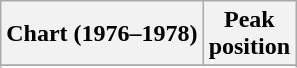<table class="wikitable sortable plainrowheaders" style="text-align:center">
<tr>
<th scope="col">Chart (1976–1978)</th>
<th scope="col">Peak<br>position</th>
</tr>
<tr>
</tr>
<tr>
</tr>
<tr>
</tr>
<tr>
</tr>
</table>
